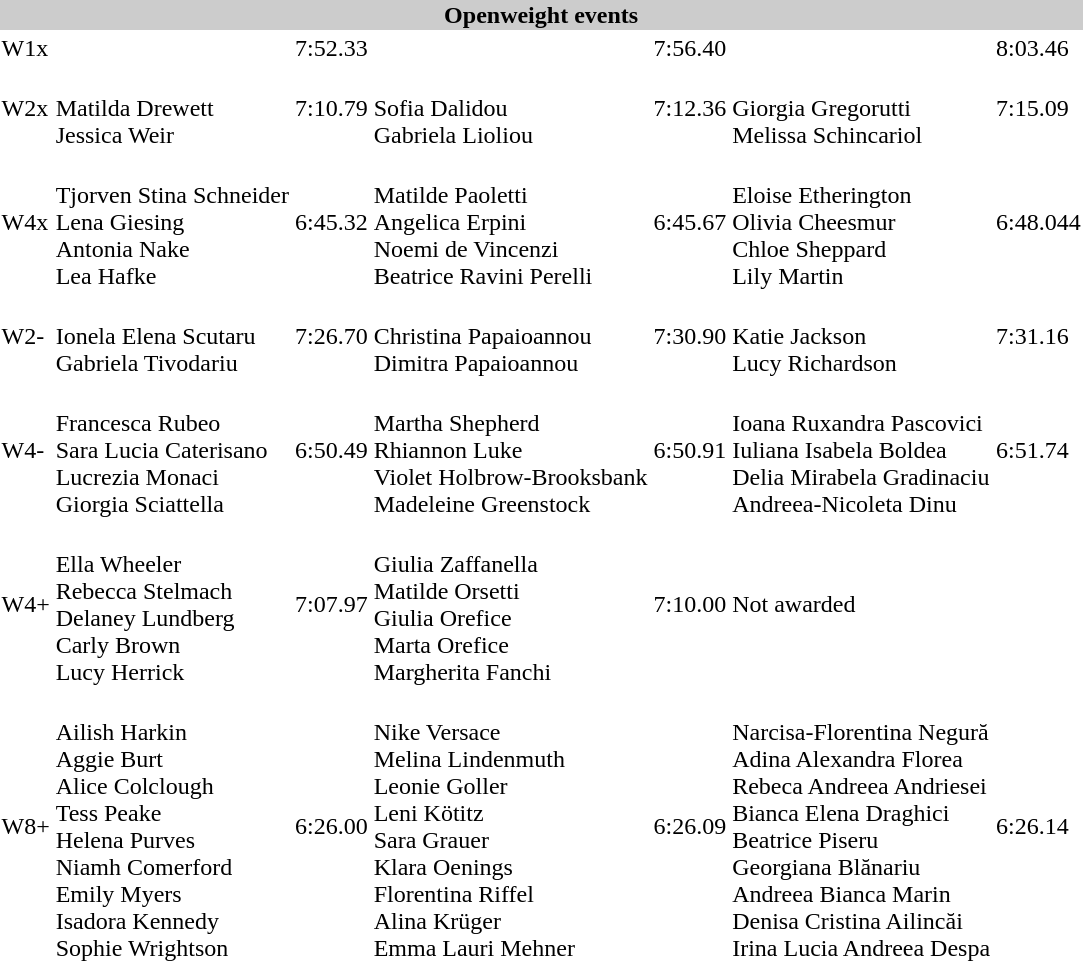<table>
<tr>
<th colspan="7" style="background-color:#CCC;">Openweight events</th>
</tr>
<tr>
<td>W1x</td>
<td></td>
<td>7:52.33</td>
<td></td>
<td>7:56.40</td>
<td></td>
<td>8:03.46</td>
</tr>
<tr>
<td>W2x</td>
<td><br>Matilda Drewett<br> Jessica Weir</td>
<td>7:10.79</td>
<td><br> Sofia Dalidou<br> Gabriela Lioliou</td>
<td>7:12.36</td>
<td><br> Giorgia Gregorutti<br>Melissa Schincariol</td>
<td>7:15.09</td>
</tr>
<tr>
<td>W4x</td>
<td><br>Tjorven Stina Schneider<br>Lena Giesing<br> Antonia Nake<br>Lea Hafke</td>
<td>6:45.32</td>
<td><br>Matilde Paoletti<br> Angelica Erpini<br> Noemi de Vincenzi<br> Beatrice Ravini Perelli</td>
<td>6:45.67</td>
<td><br>Eloise Etherington<br> Olivia Cheesmur<br> Chloe Sheppard<br> Lily Martin</td>
<td>6:48.044</td>
</tr>
<tr>
<td>W2-</td>
<td><br>  Ionela Elena Scutaru<br>  Gabriela Tivodariu</td>
<td>7:26.70</td>
<td><br>  Christina Papaioannou<br> Dimitra Papaioannou</td>
<td>7:30.90</td>
<td><br> Katie Jackson<br> Lucy Richardson</td>
<td>7:31.16</td>
</tr>
<tr>
<td>W4-</td>
<td><br> Francesca Rubeo<br> Sara Lucia Caterisano<br> Lucrezia Monaci<br> Giorgia Sciattella</td>
<td>6:50.49</td>
<td><br> Martha Shepherd<br>  Rhiannon Luke<br>  Violet Holbrow-Brooksbank<br>  Madeleine Greenstock</td>
<td>6:50.91</td>
<td><br> Ioana Ruxandra Pascovici<br> Iuliana Isabela Boldea<br> Delia Mirabela Gradinaciu<br>Andreea-Nicoleta Dinu</td>
<td>6:51.74</td>
</tr>
<tr>
<td>W4+</td>
<td><br> Ella Wheeler<br> Rebecca Stelmach<br> Delaney Lundberg<br> Carly Brown<br>Lucy Herrick</td>
<td>7:07.97</td>
<td><br> Giulia Zaffanella<br> Matilde Orsetti<br>Giulia Orefice<br>Marta Orefice<br> Margherita Fanchi</td>
<td>7:10.00</td>
<td colspan=2>Not awarded</td>
</tr>
<tr>
<td>W8+</td>
<td><br> Ailish Harkin<br>  Aggie Burt<br> Alice Colclough<br> Tess Peake<br>Helena Purves<br> Niamh Comerford<br> Emily Myers<br> Isadora Kennedy<br> Sophie Wrightson</td>
<td>6:26.00</td>
<td><br>  Nike Versace<br> Melina Lindenmuth<br> Leonie Goller<br> Leni Kötitz<br> Sara Grauer<br> Klara Oenings<br> Florentina Riffel<br> Alina Krüger<br> Emma Lauri Mehner</td>
<td>6:26.09</td>
<td><br> Narcisa-Florentina Negură<br> Adina Alexandra Florea<br> Rebeca Andreea Andriesei<br> Bianca Elena Draghici<br> Beatrice Piseru<br> Georgiana Blănariu<br> Andreea Bianca Marin<br> Denisa Cristina Ailincăi<br>Irina Lucia Andreea Despa</td>
<td>6:26.14</td>
</tr>
</table>
